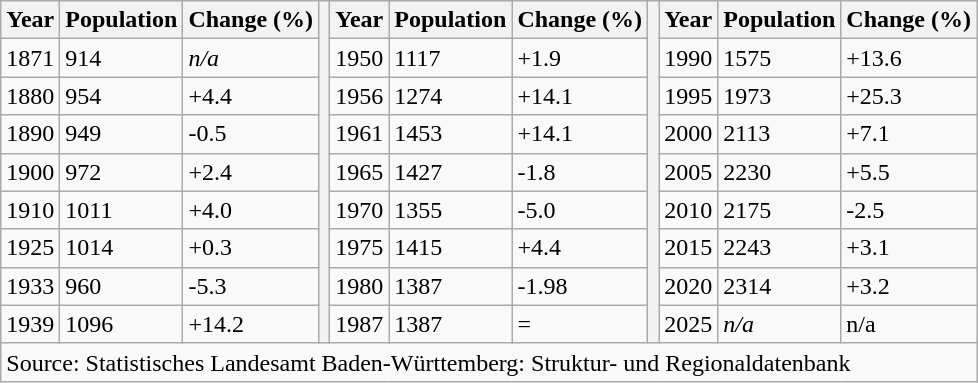<table class="wikitable">
<tr>
<th>Year</th>
<th>Population</th>
<th>Change (%)</th>
<th rowspan="9"></th>
<th>Year</th>
<th>Population</th>
<th>Change (%)</th>
<th rowspan="9"></th>
<th>Year</th>
<th>Population</th>
<th>Change (%)</th>
</tr>
<tr>
<td>1871</td>
<td>914</td>
<td><em>n/a</em></td>
<td>1950</td>
<td>1117</td>
<td>+1.9</td>
<td>1990</td>
<td>1575</td>
<td>+13.6</td>
</tr>
<tr>
<td>1880</td>
<td>954</td>
<td>+4.4</td>
<td>1956</td>
<td>1274</td>
<td>+14.1</td>
<td>1995</td>
<td>1973</td>
<td>+25.3</td>
</tr>
<tr>
<td>1890</td>
<td>949</td>
<td>-0.5</td>
<td>1961</td>
<td>1453</td>
<td>+14.1</td>
<td>2000</td>
<td>2113</td>
<td>+7.1</td>
</tr>
<tr>
<td>1900</td>
<td>972</td>
<td>+2.4</td>
<td>1965</td>
<td>1427</td>
<td>-1.8</td>
<td>2005</td>
<td>2230</td>
<td>+5.5</td>
</tr>
<tr>
<td>1910</td>
<td>1011</td>
<td>+4.0</td>
<td>1970</td>
<td>1355</td>
<td>-5.0</td>
<td>2010</td>
<td>2175</td>
<td>-2.5</td>
</tr>
<tr>
<td>1925</td>
<td>1014</td>
<td>+0.3</td>
<td>1975</td>
<td>1415</td>
<td>+4.4</td>
<td>2015</td>
<td>2243</td>
<td>+3.1</td>
</tr>
<tr>
<td>1933</td>
<td>960</td>
<td>-5.3</td>
<td>1980</td>
<td>1387</td>
<td>-1.98</td>
<td>2020</td>
<td>2314</td>
<td>+3.2</td>
</tr>
<tr>
<td>1939</td>
<td>1096</td>
<td>+14.2</td>
<td>1987</td>
<td>1387</td>
<td>=</td>
<td>2025</td>
<td><em>n/a</em></td>
<td>n/a</td>
</tr>
<tr>
<td colspan="11">Source: Statistisches Landesamt Baden-Württemberg: Struktur- und Regionaldatenbank</td>
</tr>
</table>
